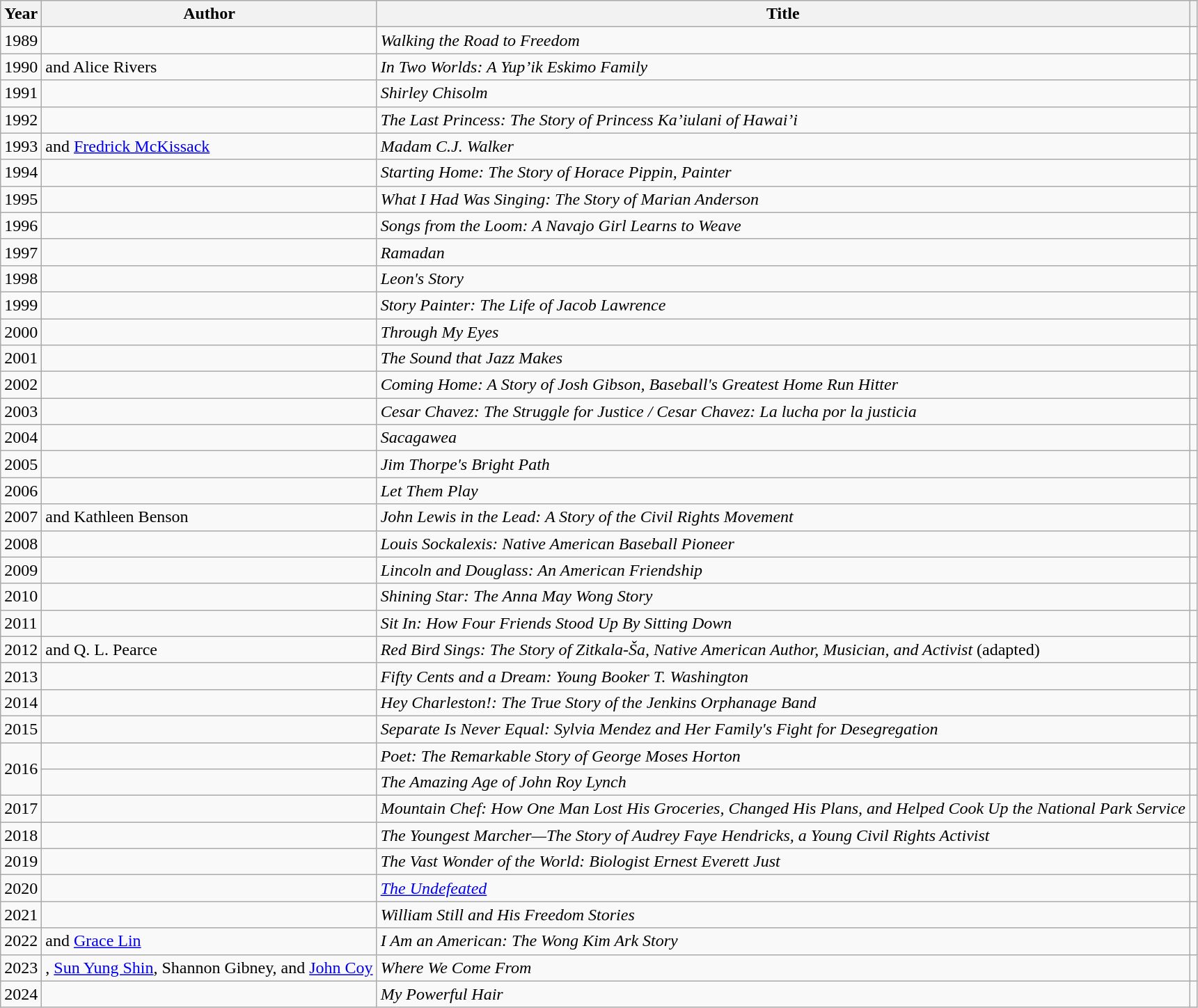<table class="wikitable sortable">
<tr>
<th>Year</th>
<th>Author</th>
<th>Title</th>
<th class="unsortable"></th>
</tr>
<tr>
<td>1989</td>
<td></td>
<td><em>Walking the Road to Freedom</em></td>
<td></td>
</tr>
<tr>
<td>1990</td>
<td> and Alice Rivers</td>
<td><em>In Two Worlds: A Yup’ik Eskimo Family</em></td>
<td></td>
</tr>
<tr>
<td>1991</td>
<td></td>
<td><em>Shirley Chisolm</em></td>
<td></td>
</tr>
<tr>
<td>1992</td>
<td></td>
<td><em>The Last Princess: The Story of Princess Ka’iulani of Hawai’i</em></td>
<td></td>
</tr>
<tr>
<td>1993</td>
<td> and <a href='#'>Fredrick McKissack</a></td>
<td><em>Madam C.J. Walker</em></td>
<td></td>
</tr>
<tr>
<td>1994</td>
<td></td>
<td><em>Starting Home: The Story of Horace Pippin, Painter</em></td>
<td></td>
</tr>
<tr>
<td>1995</td>
<td></td>
<td><em>What I Had Was Singing: The Story of Marian Anderson</em></td>
<td></td>
</tr>
<tr>
<td>1996</td>
<td></td>
<td><em>Songs from the Loom: A Navajo Girl Learns to Weave</em></td>
<td></td>
</tr>
<tr>
<td>1997</td>
<td></td>
<td><em>Ramadan</em></td>
<td></td>
</tr>
<tr>
<td>1998</td>
<td></td>
<td><em>Leon's Story</em></td>
<td></td>
</tr>
<tr>
<td>1999</td>
<td></td>
<td><em>Story Painter: The Life of Jacob Lawrence</em></td>
<td></td>
</tr>
<tr>
<td>2000</td>
<td></td>
<td><em>Through My Eyes</em></td>
<td></td>
</tr>
<tr>
<td>2001</td>
<td></td>
<td><em>The Sound that Jazz Makes</em></td>
<td></td>
</tr>
<tr>
<td>2002</td>
<td></td>
<td><em>Coming Home: A Story of Josh Gibson, Baseball's Greatest Home Run Hitter</em></td>
<td></td>
</tr>
<tr>
<td>2003</td>
<td></td>
<td><em>Cesar Chavez: The Struggle for Justice / Cesar Chavez: La lucha por la justicia</em></td>
<td></td>
</tr>
<tr>
<td>2004</td>
<td></td>
<td><em>Sacagawea</em></td>
<td></td>
</tr>
<tr>
<td>2005</td>
<td></td>
<td><em>Jim Thorpe's Bright Path</em></td>
<td></td>
</tr>
<tr>
<td>2006</td>
<td></td>
<td><em>Let Them Play</em></td>
<td></td>
</tr>
<tr>
<td>2007</td>
<td> and Kathleen Benson</td>
<td><em>John Lewis in the Lead: A Story of the Civil Rights Movement</em></td>
</tr>
<tr>
<td>2008</td>
<td></td>
<td><em>Louis Sockalexis: Native American Baseball Pioneer</em></td>
<td></td>
</tr>
<tr>
<td>2009</td>
<td></td>
<td><em>Lincoln and Douglass: An American Friendship</em></td>
<td></td>
</tr>
<tr>
<td>2010</td>
<td></td>
<td><em>Shining Star: The Anna May Wong Story</em></td>
<td></td>
</tr>
<tr>
<td>2011</td>
<td></td>
<td><em>Sit In: How Four Friends Stood Up By Sitting Down</em></td>
<td></td>
</tr>
<tr>
<td>2012</td>
<td> and Q. L. Pearce</td>
<td><em>Red Bird Sings: The Story of Zitkala-Ša, Native American Author, Musician, and Activist</em> (adapted)</td>
<td></td>
</tr>
<tr>
<td>2013</td>
<td></td>
<td><em>Fifty Cents and a Dream: Young Booker T. Washington</em></td>
<td></td>
</tr>
<tr>
<td>2014</td>
<td></td>
<td><em>Hey Charleston!: The True Story of the Jenkins Orphanage Band</em></td>
<td></td>
</tr>
<tr>
<td>2015</td>
<td></td>
<td><em>Separate Is Never Equal: Sylvia Mendez and Her Family's Fight for Desegregation</em></td>
<td></td>
</tr>
<tr>
<td rowspan="2">2016</td>
<td></td>
<td><em>Poet: The Remarkable Story of George Moses Horton</em></td>
<td></td>
</tr>
<tr>
<td></td>
<td><em>The Amazing Age of John Roy Lynch</em></td>
<td></td>
</tr>
<tr>
<td>2017</td>
<td></td>
<td><em>Mountain Chef: How One Man Lost His Groceries, Changed His Plans, and Helped Cook Up the National Park Service</em></td>
<td></td>
</tr>
<tr>
<td>2018</td>
<td></td>
<td><em>The Youngest Marcher—The Story of Audrey Faye Hendricks, a Young Civil Rights Activist</em></td>
<td></td>
</tr>
<tr>
<td>2019</td>
<td></td>
<td><em>The Vast Wonder of the World: Biologist Ernest Everett Just</em></td>
<td></td>
</tr>
<tr>
<td>2020</td>
<td></td>
<td><em><a href='#'>The Undefeated</a></em></td>
<td></td>
</tr>
<tr>
<td>2021</td>
<td></td>
<td><em>William Still and His Freedom Stories</em></td>
<td></td>
</tr>
<tr>
<td>2022</td>
<td> and <a href='#'>Grace Lin</a></td>
<td><em>I Am an American: The Wong Kim Ark Story</em></td>
<td></td>
</tr>
<tr>
<td>2023</td>
<td>, <a href='#'>Sun Yung Shin</a>, Shannon Gibney, and <a href='#'>John Coy</a></td>
<td><em>Where We Come From</em></td>
<td></td>
</tr>
<tr>
<td>2024</td>
<td></td>
<td><em>My Powerful Hair</em></td>
<td></td>
</tr>
</table>
